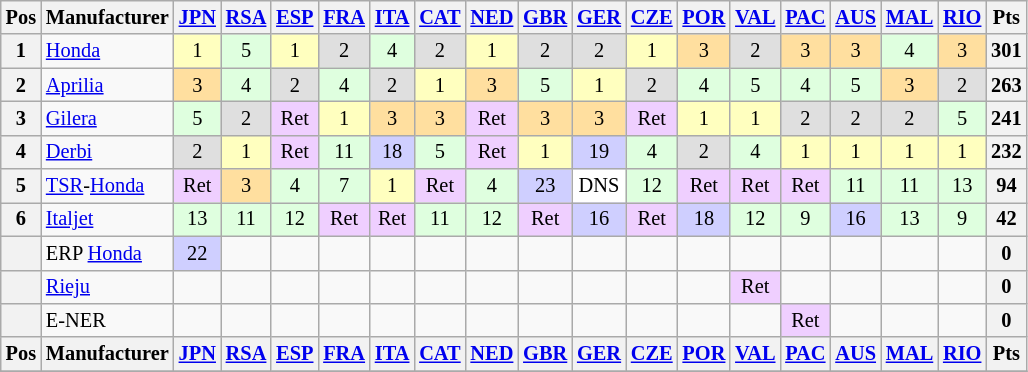<table class="wikitable" style="font-size: 85%; text-align:center">
<tr valign="top">
<th valign="middle">Pos</th>
<th valign="middle">Manufacturer</th>
<th><a href='#'>JPN</a><br></th>
<th><a href='#'>RSA</a><br></th>
<th><a href='#'>ESP</a><br></th>
<th><a href='#'>FRA</a><br></th>
<th><a href='#'>ITA</a><br></th>
<th><a href='#'>CAT</a><br></th>
<th><a href='#'>NED</a><br></th>
<th><a href='#'>GBR</a><br></th>
<th><a href='#'>GER</a><br></th>
<th><a href='#'>CZE</a><br></th>
<th><a href='#'>POR</a><br></th>
<th><a href='#'>VAL</a><br></th>
<th><a href='#'>PAC</a><br></th>
<th><a href='#'>AUS</a><br></th>
<th><a href='#'>MAL</a><br></th>
<th><a href='#'>RIO</a><br></th>
<th valign="middle">Pts</th>
</tr>
<tr>
<th>1</th>
<td align="left"> <a href='#'>Honda</a></td>
<td style="background:#ffffbf;">1</td>
<td style="background:#dfffdf;">5</td>
<td style="background:#ffffbf;">1</td>
<td style="background:#dfdfdf;">2</td>
<td style="background:#dfffdf;">4</td>
<td style="background:#dfdfdf;">2</td>
<td style="background:#ffffbf;">1</td>
<td style="background:#dfdfdf;">2</td>
<td style="background:#dfdfdf;">2</td>
<td style="background:#ffffbf;">1</td>
<td style="background:#ffdf9f;">3</td>
<td style="background:#dfdfdf;">2</td>
<td style="background:#ffdf9f;">3</td>
<td style="background:#ffdf9f;">3</td>
<td style="background:#dfffdf;">4</td>
<td style="background:#ffdf9f;">3</td>
<th>301</th>
</tr>
<tr>
<th>2</th>
<td align="left"> <a href='#'>Aprilia</a></td>
<td style="background:#ffdf9f;">3</td>
<td style="background:#dfffdf;">4</td>
<td style="background:#dfdfdf;">2</td>
<td style="background:#dfffdf;">4</td>
<td style="background:#dfdfdf;">2</td>
<td style="background:#ffffbf;">1</td>
<td style="background:#ffdf9f;">3</td>
<td style="background:#dfffdf;">5</td>
<td style="background:#ffffbf;">1</td>
<td style="background:#dfdfdf;">2</td>
<td style="background:#dfffdf;">4</td>
<td style="background:#dfffdf;">5</td>
<td style="background:#dfffdf;">4</td>
<td style="background:#dfffdf;">5</td>
<td style="background:#ffdf9f;">3</td>
<td style="background:#dfdfdf;">2</td>
<th>263</th>
</tr>
<tr>
<th>3</th>
<td align="left"> <a href='#'>Gilera</a></td>
<td style="background:#dfffdf;">5</td>
<td style="background:#dfdfdf;">2</td>
<td style="background:#efcfff;">Ret</td>
<td style="background:#ffffbf;">1</td>
<td style="background:#ffdf9f;">3</td>
<td style="background:#ffdf9f;">3</td>
<td style="background:#efcfff;">Ret</td>
<td style="background:#ffdf9f;">3</td>
<td style="background:#ffdf9f;">3</td>
<td style="background:#efcfff;">Ret</td>
<td style="background:#ffffbf;">1</td>
<td style="background:#ffffbf;">1</td>
<td style="background:#dfdfdf;">2</td>
<td style="background:#dfdfdf;">2</td>
<td style="background:#dfdfdf;">2</td>
<td style="background:#dfffdf;">5</td>
<th>241</th>
</tr>
<tr>
<th>4</th>
<td align="left"> <a href='#'>Derbi</a></td>
<td style="background:#dfdfdf;">2</td>
<td style="background:#ffffbf;">1</td>
<td style="background:#efcfff;">Ret</td>
<td style="background:#dfffdf;">11</td>
<td style="background:#cfcfff;">18</td>
<td style="background:#dfffdf;">5</td>
<td style="background:#efcfff;">Ret</td>
<td style="background:#ffffbf;">1</td>
<td style="background:#cfcfff;">19</td>
<td style="background:#dfffdf;">4</td>
<td style="background:#dfdfdf;">2</td>
<td style="background:#dfffdf;">4</td>
<td style="background:#ffffbf;">1</td>
<td style="background:#ffffbf;">1</td>
<td style="background:#ffffbf;">1</td>
<td style="background:#ffffbf;">1</td>
<th>232</th>
</tr>
<tr>
<th>5</th>
<td align="left"> <a href='#'>TSR</a>-<a href='#'>Honda</a></td>
<td style="background:#efcfff;">Ret</td>
<td style="background:#ffdf9f;">3</td>
<td style="background:#dfffdf;">4</td>
<td style="background:#dfffdf;">7</td>
<td style="background:#ffffbf;">1</td>
<td style="background:#efcfff;">Ret</td>
<td style="background:#dfffdf;">4</td>
<td style="background:#cfcfff;">23</td>
<td style="background:#ffffff;">DNS</td>
<td style="background:#dfffdf;">12</td>
<td style="background:#efcfff;">Ret</td>
<td style="background:#efcfff;">Ret</td>
<td style="background:#efcfff;">Ret</td>
<td style="background:#dfffdf;">11</td>
<td style="background:#dfffdf;">11</td>
<td style="background:#dfffdf;">13</td>
<th>94</th>
</tr>
<tr>
<th>6</th>
<td align="left"> <a href='#'>Italjet</a></td>
<td style="background:#dfffdf;">13</td>
<td style="background:#dfffdf;">11</td>
<td style="background:#dfffdf;">12</td>
<td style="background:#efcfff;">Ret</td>
<td style="background:#efcfff;">Ret</td>
<td style="background:#dfffdf;">11</td>
<td style="background:#dfffdf;">12</td>
<td style="background:#efcfff;">Ret</td>
<td style="background:#cfcfff;">16</td>
<td style="background:#efcfff;">Ret</td>
<td style="background:#cfcfff;">18</td>
<td style="background:#dfffdf;">12</td>
<td style="background:#dfffdf;">9</td>
<td style="background:#cfcfff;">16</td>
<td style="background:#dfffdf;">13</td>
<td style="background:#dfffdf;">9</td>
<th>42</th>
</tr>
<tr>
<th></th>
<td align="left"> ERP <a href='#'>Honda</a></td>
<td style="background:#cfcfff;">22</td>
<td></td>
<td></td>
<td></td>
<td></td>
<td></td>
<td></td>
<td></td>
<td></td>
<td></td>
<td></td>
<td></td>
<td></td>
<td></td>
<td></td>
<td></td>
<th>0</th>
</tr>
<tr>
<th></th>
<td align="left"> <a href='#'>Rieju</a></td>
<td></td>
<td></td>
<td></td>
<td></td>
<td></td>
<td></td>
<td></td>
<td></td>
<td></td>
<td></td>
<td></td>
<td style="background:#efcfff;">Ret</td>
<td></td>
<td></td>
<td></td>
<td></td>
<th>0</th>
</tr>
<tr>
<th></th>
<td align="left"> E-NER</td>
<td></td>
<td></td>
<td></td>
<td></td>
<td></td>
<td></td>
<td></td>
<td></td>
<td></td>
<td></td>
<td></td>
<td></td>
<td style="background:#efcfff;">Ret</td>
<td></td>
<td></td>
<td></td>
<th>0</th>
</tr>
<tr valign="top">
<th valign="middle">Pos</th>
<th valign="middle">Manufacturer</th>
<th><a href='#'>JPN</a><br></th>
<th><a href='#'>RSA</a><br></th>
<th><a href='#'>ESP</a><br></th>
<th><a href='#'>FRA</a><br></th>
<th><a href='#'>ITA</a><br></th>
<th><a href='#'>CAT</a><br></th>
<th><a href='#'>NED</a><br></th>
<th><a href='#'>GBR</a><br></th>
<th><a href='#'>GER</a><br></th>
<th><a href='#'>CZE</a><br></th>
<th><a href='#'>POR</a><br></th>
<th><a href='#'>VAL</a><br></th>
<th><a href='#'>PAC</a><br></th>
<th><a href='#'>AUS</a><br></th>
<th><a href='#'>MAL</a><br></th>
<th><a href='#'>RIO</a><br></th>
<th valign="middle">Pts</th>
</tr>
<tr>
</tr>
</table>
